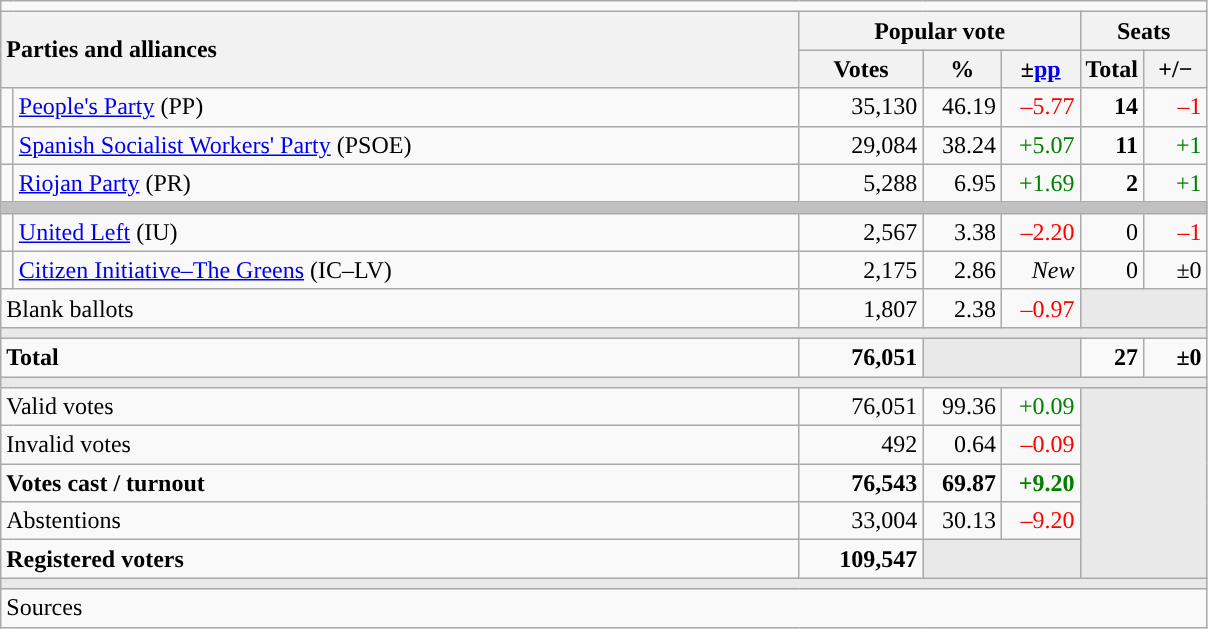<table class="wikitable" style="text-align:right;">
<tr>
<td colspan="7"></td>
</tr>
<tr>
<th style="text-align:left;" rowspan="2" colspan="2" width="525">Parties and alliances</th>
<th colspan="3">Popular vote</th>
<th colspan="2">Seats</th>
</tr>
<tr>
<th width="75">Votes</th>
<th width="45">%</th>
<th width="45">±<a href='#'>pp</a></th>
<th width="35">Total</th>
<th width="35">+/−</th>
</tr>
<tr>
<td width="1" style="color:inherit;background:"></td>
<td align="left"><a href='#'>People's Party</a> (PP)</td>
<td>35,130</td>
<td>46.19</td>
<td style="color:red;">–5.77</td>
<td><strong>14</strong></td>
<td style="color:red;">–1</td>
</tr>
<tr>
<td style="color:inherit;background:"></td>
<td align="left"><a href='#'>Spanish Socialist Workers' Party</a> (PSOE)</td>
<td>29,084</td>
<td>38.24</td>
<td style="color:green;">+5.07</td>
<td><strong>11</strong></td>
<td style="color:green;">+1</td>
</tr>
<tr>
<td style="color:inherit;background:"></td>
<td align="left"><a href='#'>Riojan Party</a> (PR)</td>
<td>5,288</td>
<td>6.95</td>
<td style="color:green;">+1.69</td>
<td><strong>2</strong></td>
<td style="color:green;">+1</td>
</tr>
<tr>
<td colspan="7" bgcolor="#C0C0C0"></td>
</tr>
<tr>
<td style="color:inherit;background:"></td>
<td align="left"><a href='#'>United Left</a> (IU)</td>
<td>2,567</td>
<td>3.38</td>
<td style="color:red;">–2.20</td>
<td>0</td>
<td style="color:red;">–1</td>
</tr>
<tr>
<td style="color:inherit;background:"></td>
<td align="left"><a href='#'>Citizen Initiative–The Greens</a> (IC–LV)</td>
<td>2,175</td>
<td>2.86</td>
<td><em>New</em></td>
<td>0</td>
<td>±0</td>
</tr>
<tr>
<td align="left" colspan="2">Blank ballots</td>
<td>1,807</td>
<td>2.38</td>
<td style="color:red;">–0.97</td>
<td bgcolor="#E9E9E9" colspan="2"></td>
</tr>
<tr>
<td colspan="7" bgcolor="#E9E9E9"></td>
</tr>
<tr style="font-weight:bold;">
<td align="left" colspan="2">Total</td>
<td>76,051</td>
<td bgcolor="#E9E9E9" colspan="2"></td>
<td>27</td>
<td>±0</td>
</tr>
<tr>
<td colspan="7" bgcolor="#E9E9E9"></td>
</tr>
<tr>
<td align="left" colspan="2">Valid votes</td>
<td>76,051</td>
<td>99.36</td>
<td style="color:green;">+0.09</td>
<td bgcolor="#E9E9E9" colspan="2" rowspan="5"></td>
</tr>
<tr>
<td align="left" colspan="2">Invalid votes</td>
<td>492</td>
<td>0.64</td>
<td style="color:red;">–0.09</td>
</tr>
<tr style="font-weight:bold;">
<td align="left" colspan="2">Votes cast / turnout</td>
<td>76,543</td>
<td>69.87</td>
<td style="color:green;">+9.20</td>
</tr>
<tr>
<td align="left" colspan="2">Abstentions</td>
<td>33,004</td>
<td>30.13</td>
<td style="color:red;">–9.20</td>
</tr>
<tr style="font-weight:bold;">
<td align="left" colspan="2">Registered voters</td>
<td>109,547</td>
<td bgcolor="#E9E9E9" colspan="2"></td>
</tr>
<tr>
<td colspan="7" bgcolor="#E9E9E9"></td>
</tr>
<tr>
<td align="left" colspan="7">Sources</td>
</tr>
</table>
